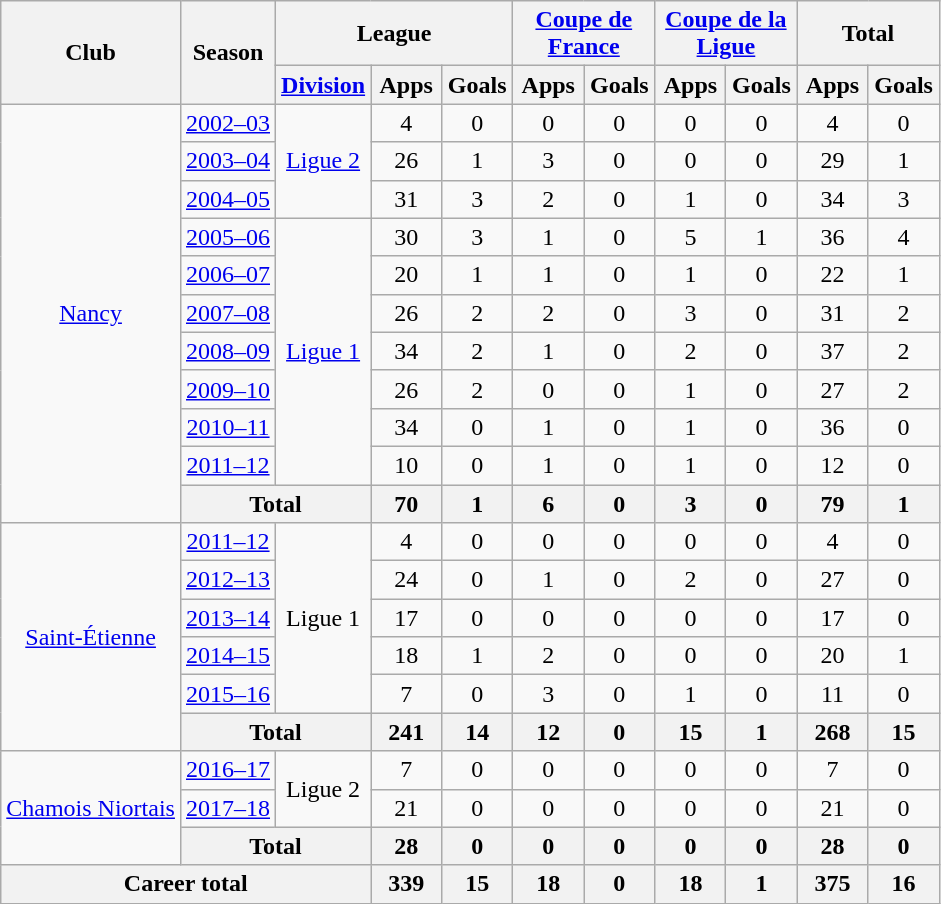<table class="wikitable" style="text-align:center">
<tr>
<th rowspan="2">Club</th>
<th rowspan="2">Season</th>
<th colspan="3">League</th>
<th colspan="2"><a href='#'>Coupe de France</a></th>
<th colspan="2"><a href='#'>Coupe de la Ligue</a></th>
<th colspan="2">Total</th>
</tr>
<tr>
<th><a href='#'>Division</a></th>
<th width="40">Apps</th>
<th width="40">Goals</th>
<th width="40">Apps</th>
<th width="40">Goals</th>
<th width="40">Apps</th>
<th width="40">Goals</th>
<th width="40">Apps</th>
<th width="40">Goals</th>
</tr>
<tr>
<td rowspan="11"><a href='#'>Nancy</a></td>
<td><a href='#'>2002–03</a></td>
<td rowspan="3"><a href='#'>Ligue 2</a></td>
<td>4</td>
<td>0</td>
<td>0</td>
<td>0</td>
<td>0</td>
<td>0</td>
<td>4</td>
<td>0</td>
</tr>
<tr>
<td><a href='#'>2003–04</a></td>
<td>26</td>
<td>1</td>
<td>3</td>
<td>0</td>
<td>0</td>
<td>0</td>
<td>29</td>
<td>1</td>
</tr>
<tr>
<td><a href='#'>2004–05</a></td>
<td>31</td>
<td>3</td>
<td>2</td>
<td>0</td>
<td>1</td>
<td>0</td>
<td>34</td>
<td>3</td>
</tr>
<tr>
<td><a href='#'>2005–06</a></td>
<td rowspan="7"><a href='#'>Ligue 1</a></td>
<td>30</td>
<td>3</td>
<td>1</td>
<td>0</td>
<td>5</td>
<td>1</td>
<td>36</td>
<td>4</td>
</tr>
<tr>
<td><a href='#'>2006–07</a></td>
<td>20</td>
<td>1</td>
<td>1</td>
<td>0</td>
<td>1</td>
<td>0</td>
<td>22</td>
<td>1</td>
</tr>
<tr>
<td><a href='#'>2007–08</a></td>
<td>26</td>
<td>2</td>
<td>2</td>
<td>0</td>
<td>3</td>
<td>0</td>
<td>31</td>
<td>2</td>
</tr>
<tr>
<td><a href='#'>2008–09</a></td>
<td>34</td>
<td>2</td>
<td>1</td>
<td>0</td>
<td>2</td>
<td>0</td>
<td>37</td>
<td>2</td>
</tr>
<tr>
<td><a href='#'>2009–10</a></td>
<td>26</td>
<td>2</td>
<td>0</td>
<td>0</td>
<td>1</td>
<td>0</td>
<td>27</td>
<td>2</td>
</tr>
<tr>
<td><a href='#'>2010–11</a></td>
<td>34</td>
<td>0</td>
<td>1</td>
<td>0</td>
<td>1</td>
<td>0</td>
<td>36</td>
<td>0</td>
</tr>
<tr>
<td><a href='#'>2011–12</a></td>
<td>10</td>
<td>0</td>
<td>1</td>
<td>0</td>
<td>1</td>
<td>0</td>
<td>12</td>
<td>0</td>
</tr>
<tr>
<th colspan="2">Total</th>
<th>70</th>
<th>1</th>
<th>6</th>
<th>0</th>
<th>3</th>
<th>0</th>
<th>79</th>
<th>1</th>
</tr>
<tr>
<td rowspan="6"><a href='#'>Saint-Étienne</a></td>
<td><a href='#'>2011–12</a></td>
<td rowspan="5">Ligue 1</td>
<td>4</td>
<td>0</td>
<td>0</td>
<td>0</td>
<td>0</td>
<td>0</td>
<td>4</td>
<td>0</td>
</tr>
<tr>
<td><a href='#'>2012–13</a></td>
<td>24</td>
<td>0</td>
<td>1</td>
<td>0</td>
<td>2</td>
<td>0</td>
<td>27</td>
<td>0</td>
</tr>
<tr>
<td><a href='#'>2013–14</a></td>
<td>17</td>
<td>0</td>
<td>0</td>
<td>0</td>
<td>0</td>
<td>0</td>
<td>17</td>
<td>0</td>
</tr>
<tr>
<td><a href='#'>2014–15</a></td>
<td>18</td>
<td>1</td>
<td>2</td>
<td>0</td>
<td>0</td>
<td>0</td>
<td>20</td>
<td>1</td>
</tr>
<tr>
<td><a href='#'>2015–16</a></td>
<td>7</td>
<td>0</td>
<td>3</td>
<td>0</td>
<td>1</td>
<td>0</td>
<td>11</td>
<td>0</td>
</tr>
<tr>
<th colspan="2">Total</th>
<th>241</th>
<th>14</th>
<th>12</th>
<th>0</th>
<th>15</th>
<th>1</th>
<th>268</th>
<th>15</th>
</tr>
<tr>
<td rowspan="3"><a href='#'>Chamois Niortais</a></td>
<td><a href='#'>2016–17</a></td>
<td rowspan="2">Ligue 2</td>
<td>7</td>
<td>0</td>
<td>0</td>
<td>0</td>
<td>0</td>
<td>0</td>
<td>7</td>
<td>0</td>
</tr>
<tr>
<td><a href='#'>2017–18</a></td>
<td>21</td>
<td>0</td>
<td>0</td>
<td>0</td>
<td>0</td>
<td>0</td>
<td>21</td>
<td>0</td>
</tr>
<tr>
<th colspan="2">Total</th>
<th>28</th>
<th>0</th>
<th>0</th>
<th>0</th>
<th>0</th>
<th>0</th>
<th>28</th>
<th>0</th>
</tr>
<tr>
<th colspan="3">Career total</th>
<th>339</th>
<th>15</th>
<th>18</th>
<th>0</th>
<th>18</th>
<th>1</th>
<th>375</th>
<th>16</th>
</tr>
</table>
